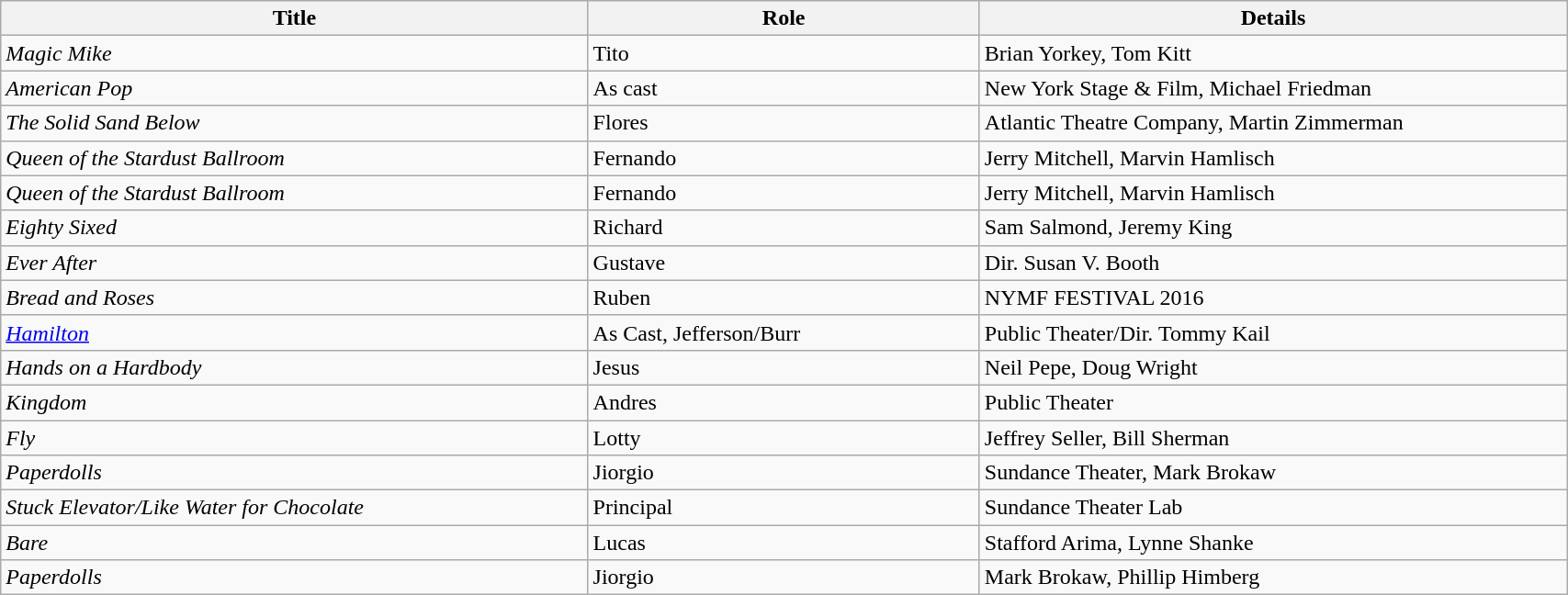<table class="wikitable" style="width: 90%;">
<tr>
<th style="width: 30%;">Title</th>
<th style="width: 20%;">Role</th>
<th style="width: 30%;">Details</th>
</tr>
<tr>
<td><em>Magic Mike</em></td>
<td>Tito</td>
<td>Brian Yorkey, Tom Kitt</td>
</tr>
<tr>
<td><em>American Pop</em></td>
<td>As cast</td>
<td>New York Stage & Film, Michael Friedman</td>
</tr>
<tr>
<td><em>The Solid Sand Below</em></td>
<td>Flores</td>
<td>Atlantic Theatre Company, Martin Zimmerman</td>
</tr>
<tr>
<td><em>Queen of the Stardust Ballroom</em></td>
<td>Fernando</td>
<td>Jerry Mitchell, Marvin Hamlisch</td>
</tr>
<tr>
<td><em>Queen of the Stardust Ballroom</em></td>
<td>Fernando</td>
<td>Jerry Mitchell, Marvin Hamlisch</td>
</tr>
<tr>
<td><em>Eighty Sixed</em></td>
<td>Richard</td>
<td>Sam Salmond, Jeremy King</td>
</tr>
<tr>
<td><em>Ever After</em></td>
<td>Gustave</td>
<td>Dir. Susan V. Booth</td>
</tr>
<tr>
<td><em>Bread and Roses</em></td>
<td>Ruben</td>
<td>NYMF FESTIVAL 2016</td>
</tr>
<tr>
<td><em><a href='#'>Hamilton</a></em></td>
<td>As Cast, Jefferson/Burr</td>
<td>Public Theater/Dir. Tommy Kail</td>
</tr>
<tr>
<td><em>Hands on a Hardbody</em></td>
<td>Jesus</td>
<td>Neil Pepe, Doug Wright</td>
</tr>
<tr>
<td><em>Kingdom</em></td>
<td>Andres</td>
<td>Public Theater</td>
</tr>
<tr>
<td><em>Fly</em></td>
<td>Lotty</td>
<td>Jeffrey Seller, Bill Sherman</td>
</tr>
<tr>
<td><em>Paperdolls</em></td>
<td>Jiorgio</td>
<td>Sundance Theater, Mark Brokaw</td>
</tr>
<tr>
<td><em>Stuck Elevator/Like Water for Chocolate</em></td>
<td>Principal</td>
<td>Sundance Theater Lab</td>
</tr>
<tr>
<td><em>Bare</em></td>
<td>Lucas</td>
<td>Stafford Arima, Lynne Shanke</td>
</tr>
<tr>
<td><em>Paperdolls</em></td>
<td>Jiorgio</td>
<td>Mark Brokaw, Phillip Himberg</td>
</tr>
</table>
